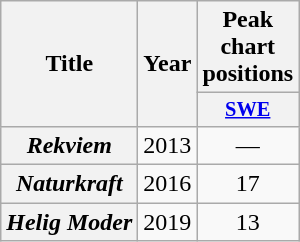<table class="wikitable plainrowheaders" style="text-align:center;">
<tr>
<th scope="col" rowspan="2">Title</th>
<th scope="col" rowspan="2">Year</th>
<th scope="col" colspan="1">Peak chart positions</th>
</tr>
<tr>
<th scope="col" style="width:3em;font-size:85%;"><a href='#'>SWE</a></th>
</tr>
<tr>
<th scope="row"><em>Rekviem</em></th>
<td>2013</td>
<td>—</td>
</tr>
<tr>
<th scope="row"><em>Naturkraft</em></th>
<td>2016</td>
<td>17<br></td>
</tr>
<tr>
<th scope="row"><em>Helig Moder</em></th>
<td>2019</td>
<td>13<br></td>
</tr>
</table>
